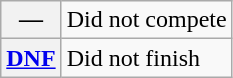<table class="wikitable">
<tr>
<th scope="row">—</th>
<td>Did not compete</td>
</tr>
<tr>
<th scope="row"><a href='#'>DNF</a></th>
<td>Did not finish</td>
</tr>
</table>
